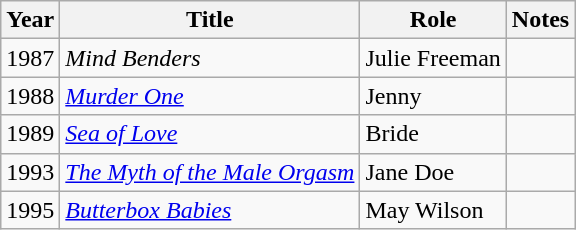<table class="wikitable sortable">
<tr>
<th>Year</th>
<th>Title</th>
<th>Role</th>
<th>Notes</th>
</tr>
<tr>
<td>1987</td>
<td><em>Mind Benders</em></td>
<td>Julie Freeman</td>
<td></td>
</tr>
<tr>
<td>1988</td>
<td><em><a href='#'>Murder One</a></em></td>
<td>Jenny</td>
<td></td>
</tr>
<tr>
<td>1989</td>
<td><em><a href='#'>Sea of Love</a></em></td>
<td>Bride</td>
<td></td>
</tr>
<tr>
<td>1993</td>
<td data-sort-value="Myth of the Male Orgasm, The"><em><a href='#'>The Myth of the Male Orgasm</a></em></td>
<td>Jane Doe</td>
<td></td>
</tr>
<tr>
<td>1995</td>
<td><em><a href='#'>Butterbox Babies</a></em></td>
<td>May Wilson</td>
<td></td>
</tr>
</table>
